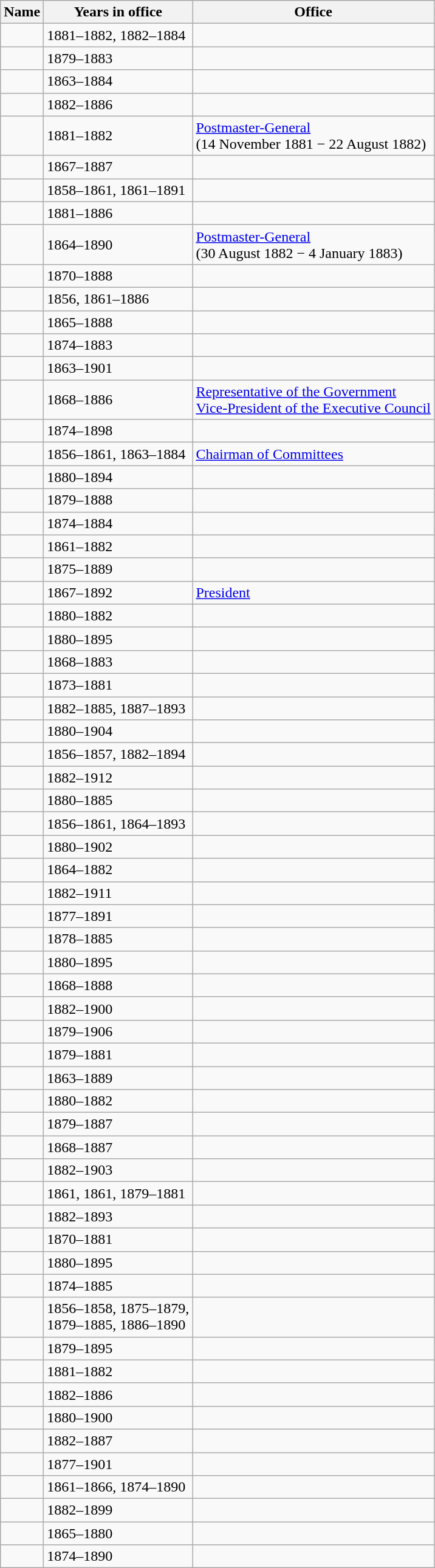<table class="wikitable sortable">
<tr>
<th>Name</th>
<th>Years in office</th>
<th>Office</th>
</tr>
<tr>
<td></td>
<td>1881–1882, 1882–1884</td>
<td></td>
</tr>
<tr>
<td></td>
<td>1879–1883</td>
<td></td>
</tr>
<tr>
<td></td>
<td>1863–1884</td>
<td></td>
</tr>
<tr>
<td></td>
<td>1882–1886</td>
<td></td>
</tr>
<tr>
<td></td>
<td>1881–1882</td>
<td><a href='#'>Postmaster-General</a><br>(14 November 1881 − 22 August 1882)</td>
</tr>
<tr>
<td></td>
<td>1867–1887</td>
<td></td>
</tr>
<tr>
<td></td>
<td>1858–1861, 1861–1891</td>
<td></td>
</tr>
<tr>
<td></td>
<td>1881–1886</td>
<td></td>
</tr>
<tr>
<td></td>
<td>1864–1890</td>
<td><a href='#'>Postmaster-General</a><br>(30 August 1882 − 4 January 1883)</td>
</tr>
<tr>
<td></td>
<td>1870–1888</td>
<td></td>
</tr>
<tr>
<td></td>
<td>1856, 1861–1886</td>
<td></td>
</tr>
<tr>
<td></td>
<td>1865–1888</td>
<td></td>
</tr>
<tr>
<td></td>
<td>1874–1883</td>
<td></td>
</tr>
<tr>
<td></td>
<td>1863–1901</td>
<td></td>
</tr>
<tr>
<td></td>
<td>1868–1886</td>
<td><a href='#'>Representative of the Government</a><br><a href='#'>Vice-President of the Executive Council</a></td>
</tr>
<tr>
<td></td>
<td>1874–1898</td>
<td></td>
</tr>
<tr>
<td></td>
<td>1856–1861, 1863–1884</td>
<td><a href='#'>Chairman of Committees</a></td>
</tr>
<tr>
<td></td>
<td>1880–1894</td>
<td></td>
</tr>
<tr>
<td></td>
<td>1879–1888</td>
<td></td>
</tr>
<tr>
<td></td>
<td>1874–1884</td>
<td></td>
</tr>
<tr>
<td></td>
<td>1861–1882</td>
<td></td>
</tr>
<tr>
<td></td>
<td>1875–1889</td>
<td></td>
</tr>
<tr>
<td></td>
<td>1867–1892</td>
<td><a href='#'>President</a></td>
</tr>
<tr>
<td></td>
<td>1880–1882</td>
<td></td>
</tr>
<tr>
<td></td>
<td>1880–1895</td>
<td></td>
</tr>
<tr>
<td></td>
<td>1868–1883</td>
<td></td>
</tr>
<tr>
<td></td>
<td>1873–1881</td>
<td></td>
</tr>
<tr>
<td></td>
<td>1882–1885, 1887–1893</td>
<td></td>
</tr>
<tr>
<td></td>
<td>1880–1904</td>
<td></td>
</tr>
<tr>
<td></td>
<td>1856–1857, 1882–1894</td>
<td></td>
</tr>
<tr>
<td></td>
<td>1882–1912</td>
<td></td>
</tr>
<tr>
<td></td>
<td>1880–1885</td>
<td></td>
</tr>
<tr>
<td></td>
<td>1856–1861, 1864–1893</td>
<td></td>
</tr>
<tr>
<td></td>
<td>1880–1902</td>
<td></td>
</tr>
<tr>
<td></td>
<td>1864–1882</td>
<td></td>
</tr>
<tr>
<td></td>
<td>1882–1911</td>
<td></td>
</tr>
<tr>
<td></td>
<td>1877–1891</td>
<td></td>
</tr>
<tr>
<td></td>
<td>1878–1885</td>
<td></td>
</tr>
<tr>
<td></td>
<td>1880–1895</td>
<td></td>
</tr>
<tr>
<td></td>
<td>1868–1888</td>
<td></td>
</tr>
<tr>
<td></td>
<td>1882–1900</td>
<td></td>
</tr>
<tr>
<td></td>
<td>1879–1906</td>
<td></td>
</tr>
<tr>
<td></td>
<td>1879–1881</td>
<td></td>
</tr>
<tr>
<td></td>
<td>1863–1889</td>
<td></td>
</tr>
<tr>
<td></td>
<td>1880–1882</td>
<td></td>
</tr>
<tr>
<td></td>
<td>1879–1887</td>
<td></td>
</tr>
<tr>
<td></td>
<td>1868–1887</td>
<td></td>
</tr>
<tr>
<td></td>
<td>1882–1903</td>
<td></td>
</tr>
<tr>
<td></td>
<td>1861, 1861, 1879–1881</td>
<td></td>
</tr>
<tr>
<td></td>
<td>1882–1893</td>
<td></td>
</tr>
<tr>
<td></td>
<td>1870–1881</td>
<td></td>
</tr>
<tr>
<td></td>
<td>1880–1895</td>
<td></td>
</tr>
<tr>
<td></td>
<td>1874–1885</td>
<td></td>
</tr>
<tr>
<td></td>
<td>1856–1858, 1875–1879,<br>1879–1885, 1886–1890</td>
<td></td>
</tr>
<tr>
<td></td>
<td>1879–1895</td>
<td></td>
</tr>
<tr>
<td></td>
<td>1881–1882</td>
<td></td>
</tr>
<tr>
<td></td>
<td>1882–1886</td>
<td></td>
</tr>
<tr>
<td></td>
<td>1880–1900</td>
<td></td>
</tr>
<tr>
<td></td>
<td>1882–1887</td>
<td></td>
</tr>
<tr>
<td></td>
<td>1877–1901</td>
<td></td>
</tr>
<tr>
<td></td>
<td>1861–1866, 1874–1890</td>
<td></td>
</tr>
<tr>
<td></td>
<td>1882–1899</td>
<td></td>
</tr>
<tr>
<td></td>
<td>1865–1880</td>
<td></td>
</tr>
<tr>
<td></td>
<td>1874–1890</td>
<td></td>
</tr>
</table>
